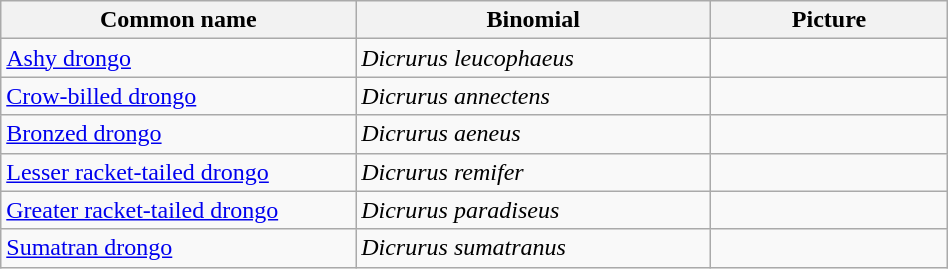<table width=50% class="wikitable">
<tr>
<th width=30%>Common name</th>
<th width=30%>Binomial</th>
<th width=20%>Picture</th>
</tr>
<tr>
<td><a href='#'>Ashy drongo</a></td>
<td><em>Dicrurus leucophaeus</em></td>
<td></td>
</tr>
<tr>
<td><a href='#'>Crow-billed drongo</a></td>
<td><em>Dicrurus annectens</em></td>
<td></td>
</tr>
<tr>
<td><a href='#'>Bronzed drongo</a></td>
<td><em>Dicrurus aeneus</em></td>
<td></td>
</tr>
<tr>
<td><a href='#'>Lesser racket-tailed drongo</a></td>
<td><em>Dicrurus remifer</em></td>
<td></td>
</tr>
<tr>
<td><a href='#'>Greater racket-tailed drongo</a></td>
<td><em>Dicrurus paradiseus</em></td>
<td></td>
</tr>
<tr>
<td><a href='#'>Sumatran drongo</a></td>
<td><em>Dicrurus sumatranus</em></td>
<td></td>
</tr>
</table>
